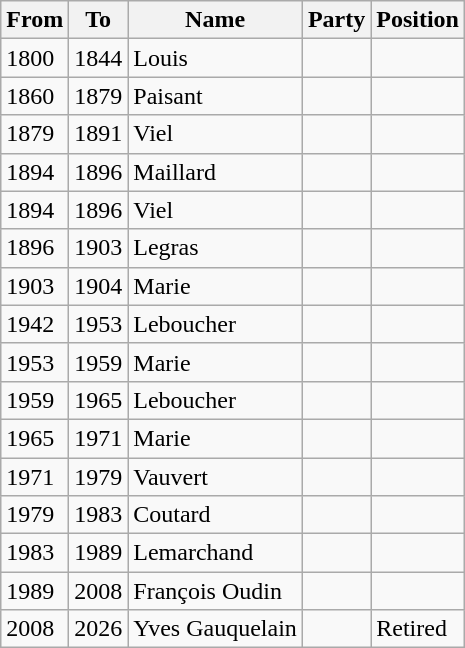<table class="wikitable">
<tr>
<th>From</th>
<th>To</th>
<th>Name</th>
<th>Party</th>
<th>Position</th>
</tr>
<tr>
<td>1800</td>
<td>1844</td>
<td>Louis</td>
<td></td>
<td></td>
</tr>
<tr>
<td>1860</td>
<td>1879</td>
<td>Paisant</td>
<td></td>
<td></td>
</tr>
<tr>
<td>1879</td>
<td>1891</td>
<td>Viel</td>
<td></td>
<td></td>
</tr>
<tr>
<td>1894</td>
<td>1896</td>
<td>Maillard</td>
<td></td>
<td></td>
</tr>
<tr>
<td>1894</td>
<td>1896</td>
<td>Viel</td>
<td></td>
<td></td>
</tr>
<tr>
<td>1896</td>
<td>1903</td>
<td>Legras</td>
<td></td>
<td></td>
</tr>
<tr>
<td>1903</td>
<td>1904</td>
<td>Marie</td>
<td></td>
<td></td>
</tr>
<tr>
<td>1942</td>
<td>1953</td>
<td>Leboucher</td>
<td></td>
<td></td>
</tr>
<tr>
<td>1953</td>
<td>1959</td>
<td>Marie</td>
<td></td>
<td></td>
</tr>
<tr>
<td>1959</td>
<td>1965</td>
<td>Leboucher</td>
<td></td>
<td></td>
</tr>
<tr>
<td>1965</td>
<td>1971</td>
<td>Marie</td>
<td></td>
<td></td>
</tr>
<tr>
<td>1971</td>
<td>1979</td>
<td>Vauvert</td>
<td></td>
<td></td>
</tr>
<tr>
<td>1979</td>
<td>1983</td>
<td>Coutard</td>
<td></td>
<td></td>
</tr>
<tr>
<td>1983</td>
<td>1989</td>
<td>Lemarchand</td>
<td></td>
<td></td>
</tr>
<tr>
<td>1989</td>
<td>2008</td>
<td>François Oudin</td>
<td></td>
<td></td>
</tr>
<tr>
<td>2008</td>
<td>2026</td>
<td>Yves Gauquelain</td>
<td></td>
<td>Retired</td>
</tr>
</table>
